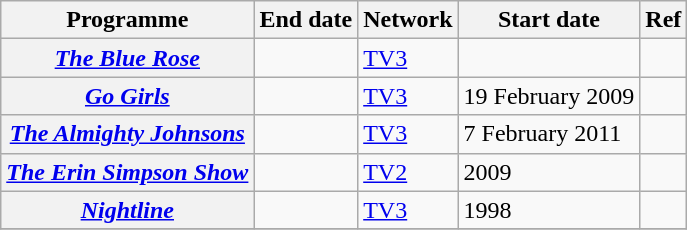<table class="wikitable plainrowheaders sortable">
<tr>
<th scope="col">Programme</th>
<th scope="col">End date</th>
<th scope="col">Network</th>
<th scope="col">Start date</th>
<th scope="col" class="unsortable">Ref</th>
</tr>
<tr>
<th scope="row"><em><a href='#'>The Blue Rose</a></em></th>
<td></td>
<td><a href='#'>TV3</a></td>
<td></td>
<td align=center></td>
</tr>
<tr>
<th scope="row"><em><a href='#'>Go Girls</a></em></th>
<td></td>
<td><a href='#'>TV3</a></td>
<td>19 February 2009</td>
<td align=center></td>
</tr>
<tr>
<th scope="row"><em><a href='#'>The Almighty Johnsons</a></em></th>
<td></td>
<td><a href='#'>TV3</a></td>
<td>7 February 2011</td>
<td align=center></td>
</tr>
<tr>
<th scope="row"><em><a href='#'>The Erin Simpson Show</a></em></th>
<td></td>
<td><a href='#'>TV2</a></td>
<td>2009</td>
<td align=center></td>
</tr>
<tr>
<th scope="row"><em><a href='#'>Nightline</a></em></th>
<td></td>
<td><a href='#'>TV3</a></td>
<td>1998</td>
<td align=center></td>
</tr>
<tr>
</tr>
</table>
